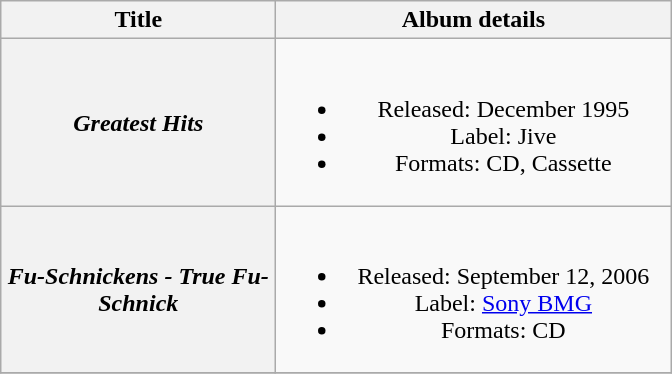<table class="wikitable plainrowheaders" style="text-align:center;">
<tr>
<th scope="col" rowspan="1" style="width:11em;">Title</th>
<th scope="col" rowspan="1" style="width:16em;">Album details</th>
</tr>
<tr>
<th scope="row"><em>Greatest Hits</em></th>
<td><br><ul><li>Released: December 1995</li><li>Label: Jive</li><li>Formats: CD, Cassette</li></ul></td>
</tr>
<tr>
<th scope="row"><em>Fu-Schnickens - True Fu-Schnick</em></th>
<td><br><ul><li>Released: September 12, 2006</li><li>Label: <a href='#'>Sony BMG</a></li><li>Formats: CD</li></ul></td>
</tr>
<tr>
</tr>
</table>
